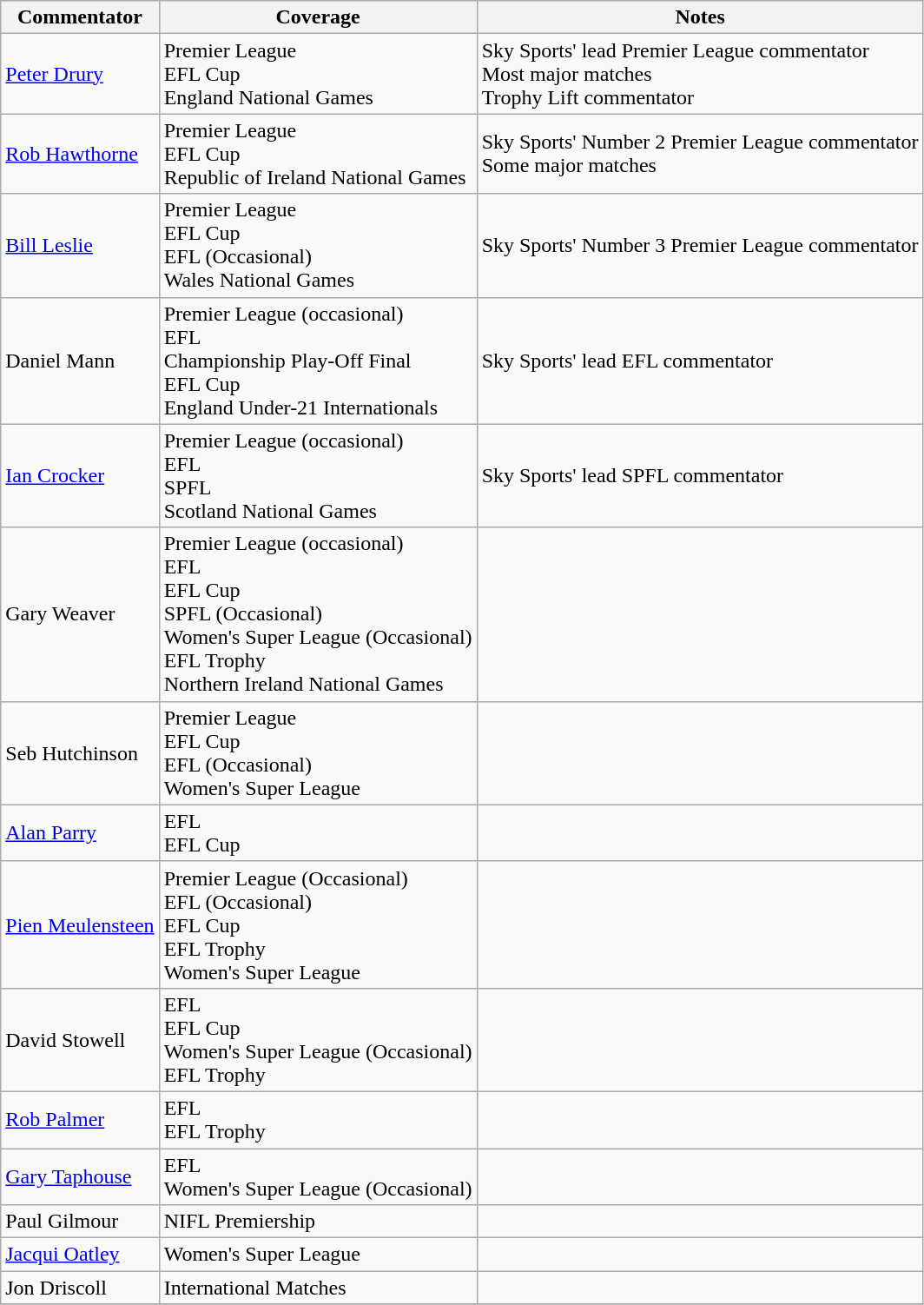<table class="wikitable sortable">
<tr>
<th>Commentator</th>
<th>Coverage</th>
<th>Notes</th>
</tr>
<tr>
<td><a href='#'>Peter Drury</a></td>
<td>Premier League<br>EFL Cup<br>England National Games</td>
<td>Sky Sports' lead Premier League commentator<br>Most major matches<br>Trophy Lift commentator</td>
</tr>
<tr>
<td><a href='#'>Rob Hawthorne</a></td>
<td>Premier League<br>EFL Cup<br>Republic of Ireland National Games</td>
<td>Sky Sports' Number 2 Premier League commentator<br>Some major matches</td>
</tr>
<tr>
<td><a href='#'>Bill Leslie</a></td>
<td>Premier League<br>EFL Cup<br>EFL (Occasional)<br>Wales National Games</td>
<td>Sky Sports' Number 3 Premier League commentator</td>
</tr>
<tr>
<td>Daniel Mann</td>
<td>Premier League (occasional)<br>EFL<br>Championship Play-Off Final<br>EFL Cup<br>England Under-21 Internationals</td>
<td>Sky Sports' lead EFL commentator</td>
</tr>
<tr>
<td><a href='#'>Ian Crocker</a></td>
<td>Premier League (occasional)<br>EFL<br>SPFL<br>Scotland National Games</td>
<td>Sky Sports' lead SPFL commentator</td>
</tr>
<tr>
<td>Gary Weaver</td>
<td>Premier League (occasional)<br>EFL<br>EFL Cup<br>SPFL (Occasional)<br>Women's Super League (Occasional)<br>EFL Trophy<br>Northern Ireland National Games</td>
<td></td>
</tr>
<tr>
<td>Seb Hutchinson</td>
<td>Premier League<br>EFL Cup<br>EFL (Occasional)<br>Women's Super League</td>
<td></td>
</tr>
<tr>
<td><a href='#'>Alan Parry</a></td>
<td>EFL<br>EFL Cup</td>
<td></td>
</tr>
<tr>
<td><a href='#'>Pien Meulensteen</a></td>
<td>Premier League (Occasional)<br>EFL (Occasional)<br>EFL Cup<br>EFL Trophy<br>Women's Super League</td>
<td></td>
</tr>
<tr>
<td>David Stowell</td>
<td>EFL<br>EFL Cup<br>Women's Super League (Occasional)<br>EFL Trophy</td>
<td></td>
</tr>
<tr>
<td><a href='#'>Rob Palmer</a></td>
<td>EFL<br>EFL Trophy</td>
<td></td>
</tr>
<tr>
<td><a href='#'>Gary Taphouse</a></td>
<td>EFL<br>Women's Super League (Occasional)</td>
<td></td>
</tr>
<tr>
<td>Paul Gilmour</td>
<td>NIFL Premiership</td>
<td></td>
</tr>
<tr>
<td><a href='#'>Jacqui Oatley</a></td>
<td>Women's Super League</td>
<td></td>
</tr>
<tr>
<td>Jon Driscoll</td>
<td>International Matches</td>
<td></td>
</tr>
<tr>
</tr>
</table>
